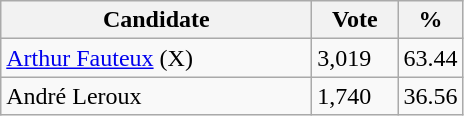<table class="wikitable">
<tr>
<th bgcolor="#DDDDFF" width="200px">Candidate</th>
<th bgcolor="#DDDDFF" width="50px">Vote</th>
<th bgcolor="#DDDDFF" width="30px">%</th>
</tr>
<tr>
<td><a href='#'>Arthur Fauteux</a> (X)</td>
<td>3,019</td>
<td>63.44</td>
</tr>
<tr>
<td>André Leroux</td>
<td>1,740</td>
<td>36.56</td>
</tr>
</table>
